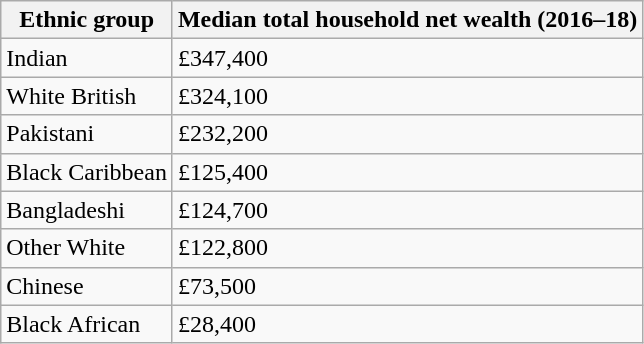<table class="wikitable">
<tr>
<th>Ethnic group</th>
<th>Median total household net wealth (2016–18)</th>
</tr>
<tr>
<td>Indian</td>
<td>£347,400</td>
</tr>
<tr>
<td>White British</td>
<td>£324,100</td>
</tr>
<tr>
<td>Pakistani</td>
<td>£232,200</td>
</tr>
<tr>
<td>Black Caribbean</td>
<td>£125,400</td>
</tr>
<tr>
<td>Bangladeshi</td>
<td>£124,700</td>
</tr>
<tr>
<td>Other White</td>
<td>£122,800</td>
</tr>
<tr>
<td>Chinese</td>
<td>£73,500</td>
</tr>
<tr>
<td>Black African</td>
<td>£28,400</td>
</tr>
</table>
